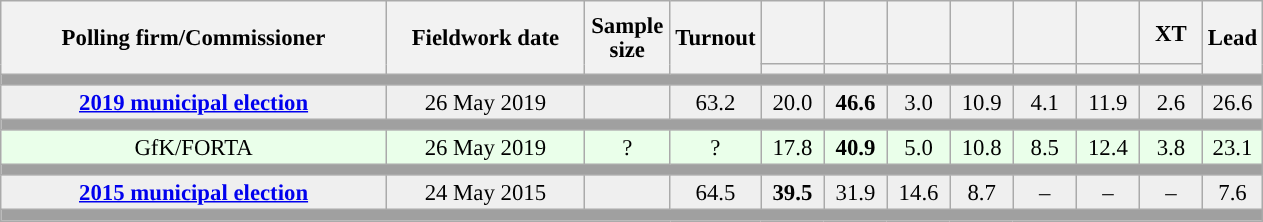<table class="wikitable collapsible collapsed" style="text-align:center; font-size:95%; line-height:16px;">
<tr style="height:42px;">
<th style="width:250px;" rowspan="2">Polling firm/Commissioner</th>
<th style="width:125px;" rowspan="2">Fieldwork date</th>
<th style="width:50px;" rowspan="2">Sample size</th>
<th style="width:45px;" rowspan="2">Turnout</th>
<th style="width:35px;"></th>
<th style="width:35px;"></th>
<th style="width:35px;"></th>
<th style="width:35px;"></th>
<th style="width:35px;"></th>
<th style="width:35px;"></th>
<th style="width:35px;">XT</th>
<th style="width:30px;" rowspan="2">Lead</th>
</tr>
<tr>
<th style="color:inherit;background:"></th>
<th style="color:inherit;background:"></th>
<th style="color:inherit;background:"></th>
<th style="color:inherit;background:"></th>
<th style="color:inherit;background:"></th>
<th style="color:inherit;background:"></th>
<th style="color:inherit;background:"></th>
</tr>
<tr>
<td colspan="12" style="background:#A0A0A0"></td>
</tr>
<tr style="background:#EFEFEF;">
<td><strong><a href='#'>2019 municipal election</a></strong></td>
<td>26 May 2019</td>
<td></td>
<td>63.2</td>
<td>20.0<br></td>
<td><strong>46.6</strong><br></td>
<td>3.0<br></td>
<td>10.9<br></td>
<td>4.1<br></td>
<td>11.9<br></td>
<td>2.6<br></td>
<td style="background:">26.6</td>
</tr>
<tr>
<td colspan="12" style="background:#A0A0A0"></td>
</tr>
<tr style="background:#EAFFEA;">
<td>GfK/FORTA</td>
<td>26 May 2019</td>
<td>?</td>
<td>?</td>
<td>17.8<br></td>
<td><strong>40.9</strong><br></td>
<td>5.0<br></td>
<td>10.8<br></td>
<td>8.5<br></td>
<td>12.4<br></td>
<td>3.8<br></td>
<td style="background:">23.1</td>
</tr>
<tr>
<td colspan="12" style="background:#A0A0A0"></td>
</tr>
<tr style="background:#EFEFEF;">
<td><strong><a href='#'>2015 municipal election</a></strong></td>
<td>24 May 2015</td>
<td></td>
<td>64.5</td>
<td><strong>39.5</strong><br></td>
<td>31.9<br></td>
<td>14.6<br></td>
<td>8.7<br></td>
<td>–</td>
<td>–</td>
<td>–</td>
<td style="background:">7.6</td>
</tr>
<tr>
<td colspan="12" style="background:#A0A0A0"></td>
</tr>
</table>
